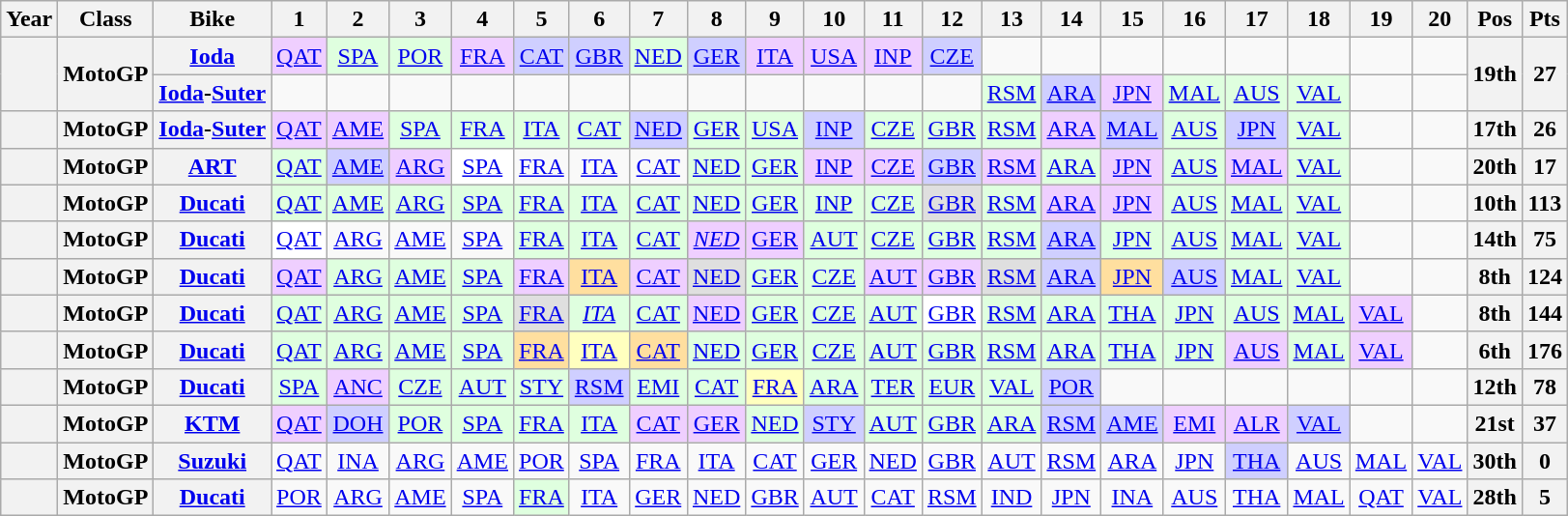<table class="wikitable" style="text-align:center">
<tr>
<th>Year</th>
<th>Class</th>
<th>Bike</th>
<th>1</th>
<th>2</th>
<th>3</th>
<th>4</th>
<th>5</th>
<th>6</th>
<th>7</th>
<th>8</th>
<th>9</th>
<th>10</th>
<th>11</th>
<th>12</th>
<th>13</th>
<th>14</th>
<th>15</th>
<th>16</th>
<th>17</th>
<th>18</th>
<th>19</th>
<th>20</th>
<th>Pos</th>
<th>Pts</th>
</tr>
<tr>
<th align="left" rowspan=2></th>
<th align="left" rowspan=2>MotoGP</th>
<th><a href='#'>Ioda</a></th>
<td style="background:#efcfff;"><a href='#'>QAT</a><br></td>
<td style="background:#DFFFDF;"><a href='#'>SPA</a><br></td>
<td style="background:#DFFFDF;"><a href='#'>POR</a><br></td>
<td style="background:#efcfff;"><a href='#'>FRA</a><br></td>
<td style="background:#cfcfff;"><a href='#'>CAT</a><br></td>
<td style="background:#cfcfff;"><a href='#'>GBR</a><br></td>
<td style="background:#DFFFDF;"><a href='#'>NED</a><br></td>
<td style="background:#cfcfff;"><a href='#'>GER</a><br></td>
<td style="background:#EFCFFF;"><a href='#'>ITA</a><br></td>
<td style="background:#EFCFFF;"><a href='#'>USA</a><br></td>
<td style="background:#EFCFFF;"><a href='#'>INP</a><br></td>
<td style="background:#cfcfff;"><a href='#'>CZE</a><br></td>
<td></td>
<td></td>
<td></td>
<td></td>
<td></td>
<td></td>
<td></td>
<td></td>
<th rowspan=2>19th</th>
<th rowspan=2>27</th>
</tr>
<tr>
<th><a href='#'>Ioda</a>-<a href='#'>Suter</a></th>
<td></td>
<td></td>
<td></td>
<td></td>
<td></td>
<td></td>
<td></td>
<td></td>
<td></td>
<td></td>
<td></td>
<td></td>
<td style="background:#DFFFDF;"><a href='#'>RSM</a><br></td>
<td style="background:#cfcfff;"><a href='#'>ARA</a><br></td>
<td style="background:#efcfff;"><a href='#'>JPN</a><br></td>
<td style="background:#DFFFDF;"><a href='#'>MAL</a><br></td>
<td style="background:#DFFFDF;"><a href='#'>AUS</a><br></td>
<td style="background:#DFFFDF;"><a href='#'>VAL</a><br></td>
<td></td>
<td></td>
</tr>
<tr>
<th></th>
<th>MotoGP</th>
<th><a href='#'>Ioda</a>-<a href='#'>Suter</a></th>
<td style="background:#EFCFFF;"><a href='#'>QAT</a><br></td>
<td style="background:#EFCFFF;"><a href='#'>AME</a><br></td>
<td style="background:#DFFFDF;"><a href='#'>SPA</a><br></td>
<td style="background:#DFFFDF;"><a href='#'>FRA</a><br></td>
<td style="background:#DFFFDF;"><a href='#'>ITA</a><br></td>
<td style="background:#DFFFDF;"><a href='#'>CAT</a><br></td>
<td style="background:#cfcfff;"><a href='#'>NED</a><br></td>
<td style="background:#dfffdf;"><a href='#'>GER</a><br></td>
<td style="background:#dfffdf;"><a href='#'>USA</a><br></td>
<td style="background:#cfcfff;"><a href='#'>INP</a><br></td>
<td style="background:#dfffdf;"><a href='#'>CZE</a><br></td>
<td style="background:#dfffdf;"><a href='#'>GBR</a><br></td>
<td style="background:#dfffdf;"><a href='#'>RSM</a><br></td>
<td style="background:#EFCFFF;"><a href='#'>ARA</a><br></td>
<td style="background:#cfcfff;"><a href='#'>MAL</a><br></td>
<td style="background:#DFFFDF;"><a href='#'>AUS</a><br></td>
<td style="background:#cfcfff;"><a href='#'>JPN</a><br></td>
<td style="background:#DFFFDF;"><a href='#'>VAL</a><br></td>
<td></td>
<td></td>
<th>17th</th>
<th>26</th>
</tr>
<tr>
<th></th>
<th>MotoGP</th>
<th><a href='#'>ART</a></th>
<td style="background:#DFFFDF;"><a href='#'>QAT</a><br></td>
<td style="background:#cfcfff;"><a href='#'>AME</a><br></td>
<td style="background:#efcfff;"><a href='#'>ARG</a><br></td>
<td style="background:#ffffff;"><a href='#'>SPA</a><br></td>
<td><a href='#'>FRA</a></td>
<td><a href='#'>ITA</a></td>
<td><a href='#'>CAT</a></td>
<td style="background:#DFFFDF;"><a href='#'>NED</a><br></td>
<td style="background:#DFFFDF;"><a href='#'>GER</a><br></td>
<td style="background:#efcfff;"><a href='#'>INP</a><br></td>
<td style="background:#efcfff;"><a href='#'>CZE</a><br></td>
<td style="background:#cfcfff;"><a href='#'>GBR</a><br></td>
<td style="background:#efcfff;"><a href='#'>RSM</a><br></td>
<td style="background:#DFFFDF;"><a href='#'>ARA</a><br></td>
<td style="background:#efcfff;"><a href='#'>JPN</a><br></td>
<td style="background:#DFFFDF;"><a href='#'>AUS</a><br></td>
<td style="background:#efcfff;"><a href='#'>MAL</a><br></td>
<td style="background:#DFFFDF;"><a href='#'>VAL</a><br></td>
<td></td>
<td></td>
<th>20th</th>
<th>17</th>
</tr>
<tr>
<th></th>
<th>MotoGP</th>
<th><a href='#'>Ducati</a></th>
<td style="background:#dfffdf;"><a href='#'>QAT</a><br></td>
<td style="background:#dfffdf;"><a href='#'>AME</a><br></td>
<td style="background:#dfffdf;"><a href='#'>ARG</a><br></td>
<td style="background:#dfffdf;"><a href='#'>SPA</a><br></td>
<td style="background:#dfffdf;"><a href='#'>FRA</a><br></td>
<td style="background:#dfffdf;"><a href='#'>ITA</a><br></td>
<td style="background:#dfffdf;"><a href='#'>CAT</a><br></td>
<td style="background:#dfffdf;"><a href='#'>NED</a><br></td>
<td style="background:#dfffdf;"><a href='#'>GER</a><br></td>
<td style="background:#dfffdf;"><a href='#'>INP</a><br></td>
<td style="background:#dfffdf;"><a href='#'>CZE</a><br></td>
<td style="background:#dfdfdf;"><a href='#'>GBR</a><br></td>
<td style="background:#dfffdf;"><a href='#'>RSM</a><br></td>
<td style="background:#efcfff;"><a href='#'>ARA</a><br></td>
<td style="background:#efcfff;"><a href='#'>JPN</a><br></td>
<td style="background:#dfffdf;"><a href='#'>AUS</a><br></td>
<td style="background:#dfffdf;"><a href='#'>MAL</a><br></td>
<td style="background:#dfffdf;"><a href='#'>VAL</a><br></td>
<td></td>
<td></td>
<th>10th</th>
<th>113</th>
</tr>
<tr>
<th></th>
<th>MotoGP</th>
<th><a href='#'>Ducati</a></th>
<td style="background:#ffffff;"><a href='#'>QAT</a><br></td>
<td><a href='#'>ARG</a></td>
<td><a href='#'>AME</a></td>
<td><a href='#'>SPA</a></td>
<td style="background:#dfffdf;"><a href='#'>FRA</a><br></td>
<td style="background:#dfffdf;"><a href='#'>ITA</a><br></td>
<td style="background:#dfffdf;"><a href='#'>CAT</a><br></td>
<td style="background:#efcfff;"><em><a href='#'>NED</a></em><br></td>
<td style="background:#efcfff;"><a href='#'>GER</a><br></td>
<td style="background:#dfffdf;"><a href='#'>AUT</a><br></td>
<td style="background:#dfffdf;"><a href='#'>CZE</a><br></td>
<td style="background:#dfffdf;"><a href='#'>GBR</a><br></td>
<td style="background:#dfffdf;"><a href='#'>RSM</a><br></td>
<td style="background:#cfcfff;"><a href='#'>ARA</a><br></td>
<td style="background:#dfffdf;"><a href='#'>JPN</a><br></td>
<td style="background:#dfffdf;"><a href='#'>AUS</a><br></td>
<td style="background:#dfffdf;"><a href='#'>MAL</a><br></td>
<td style="background:#dfffdf;"><a href='#'>VAL</a><br></td>
<td></td>
<td></td>
<th>14th</th>
<th>75</th>
</tr>
<tr>
<th></th>
<th>MotoGP</th>
<th><a href='#'>Ducati</a></th>
<td style="background:#efcfff;"><a href='#'>QAT</a><br></td>
<td style="background:#dfffdf;"><a href='#'>ARG</a><br></td>
<td style="background:#dfffdf;"><a href='#'>AME</a><br></td>
<td style="background:#dfffdf;"><a href='#'>SPA</a><br></td>
<td style="background:#EFCFFF;"><a href='#'>FRA</a><br></td>
<td style="background:#ffdf9f;"><a href='#'>ITA</a><br></td>
<td style="background:#EFCFFF;"><a href='#'>CAT</a><br></td>
<td style="background:#dfdfdf;"><a href='#'>NED</a><br></td>
<td style="background:#dfffdf;"><a href='#'>GER</a><br></td>
<td style="background:#dfffdf;"><a href='#'>CZE</a><br></td>
<td style="background:#efcfff;"><a href='#'>AUT</a><br></td>
<td style="background:#efcfff;"><a href='#'>GBR</a><br></td>
<td style="background:#dfdfdf;"><a href='#'>RSM</a><br></td>
<td style="background:#cfcfff;"><a href='#'>ARA</a><br></td>
<td style="background:#ffdf9f;"><a href='#'>JPN</a><br></td>
<td style="background:#cfcfff;"><a href='#'>AUS</a><br></td>
<td style="background:#dfffdf;"><a href='#'>MAL</a><br></td>
<td style="background:#dfffdf;"><a href='#'>VAL</a><br></td>
<td></td>
<td></td>
<th>8th</th>
<th>124</th>
</tr>
<tr>
<th></th>
<th>MotoGP</th>
<th><a href='#'>Ducati</a></th>
<td style="background:#dfffdf;"><a href='#'>QAT</a><br></td>
<td style="background:#dfffdf;"><a href='#'>ARG</a><br></td>
<td style="background:#dfffdf;"><a href='#'>AME</a><br></td>
<td style="background:#dfffdf;"><a href='#'>SPA</a><br></td>
<td style="background:#dfdfdf;"><a href='#'>FRA</a><br></td>
<td style="background:#dfffdf;"><em><a href='#'>ITA</a></em><br></td>
<td style="background:#dfffdf;"><a href='#'>CAT</a><br></td>
<td style="background:#efcfff;"><a href='#'>NED</a><br></td>
<td style="background:#dfffdf;"><a href='#'>GER</a><br></td>
<td style="background:#dfffdf;"><a href='#'>CZE</a><br></td>
<td style="background:#dfffdf;"><a href='#'>AUT</a><br></td>
<td style="background:#ffffff;"><a href='#'>GBR</a><br></td>
<td style="background:#dfffdf;"><a href='#'>RSM</a><br></td>
<td style="background:#dfffdf;"><a href='#'>ARA</a><br></td>
<td style="background:#dfffdf;"><a href='#'>THA</a><br></td>
<td style="background:#dfffdf;"><a href='#'>JPN</a><br></td>
<td style="background:#dfffdf;"><a href='#'>AUS</a><br></td>
<td style="background:#dfffdf;"><a href='#'>MAL</a><br></td>
<td style="background:#efcfff;"><a href='#'>VAL</a><br></td>
<td></td>
<th>8th</th>
<th>144</th>
</tr>
<tr>
<th></th>
<th>MotoGP</th>
<th><a href='#'>Ducati</a></th>
<td style="background:#dfffdf;"><a href='#'>QAT</a><br></td>
<td style="background:#dfffdf;"><a href='#'>ARG</a><br></td>
<td style="background:#dfffdf;"><a href='#'>AME</a><br></td>
<td style="background:#dfffdf;"><a href='#'>SPA</a><br></td>
<td style="background:#ffdf9f;"><a href='#'>FRA</a><br></td>
<td style="background:#ffffbf;"><a href='#'>ITA</a><br></td>
<td style="background:#ffdf9f;"><a href='#'>CAT</a><br></td>
<td style="background:#dfffdf;"><a href='#'>NED</a><br></td>
<td style="background:#dfffdf;"><a href='#'>GER</a><br></td>
<td style="background:#dfffdf;"><a href='#'>CZE</a><br></td>
<td style="background:#dfffdf;"><a href='#'>AUT</a><br></td>
<td style="background:#dfffdf;"><a href='#'>GBR</a><br></td>
<td style="background:#dfffdf;"><a href='#'>RSM</a><br></td>
<td style="background:#dfffdf;"><a href='#'>ARA</a><br></td>
<td style="background:#dfffdf;"><a href='#'>THA</a><br></td>
<td style="background:#dfffdf;"><a href='#'>JPN</a><br></td>
<td style="background:#efcfff;"><a href='#'>AUS</a><br></td>
<td style="background:#dfffdf;"><a href='#'>MAL</a><br></td>
<td style="background:#efcfff;"><a href='#'>VAL</a><br></td>
<td></td>
<th>6th</th>
<th>176</th>
</tr>
<tr>
<th></th>
<th>MotoGP</th>
<th><a href='#'>Ducati</a></th>
<td style="background:#dfffdf;"><a href='#'>SPA</a><br></td>
<td style="background:#efcfff;"><a href='#'>ANC</a><br></td>
<td style="background:#dfffdf;"><a href='#'>CZE</a><br></td>
<td style="background:#dfffdf;"><a href='#'>AUT</a><br></td>
<td style="background:#dfffdf;"><a href='#'>STY</a><br></td>
<td style="background:#cfcfff;"><a href='#'>RSM</a><br></td>
<td style="background:#dfffdf;"><a href='#'>EMI</a><br></td>
<td style="background:#dfffdf;"><a href='#'>CAT</a><br></td>
<td style="background:#ffffbf;"><a href='#'>FRA</a><br></td>
<td style="background:#dfffdf;"><a href='#'>ARA</a><br></td>
<td style="background:#dfffdf;"><a href='#'>TER</a><br></td>
<td style="background:#dfffdf;"><a href='#'>EUR</a><br></td>
<td style="background:#dfffdf;"><a href='#'>VAL</a><br></td>
<td style="background:#cfcfff;"><a href='#'>POR</a><br></td>
<td></td>
<td></td>
<td></td>
<td></td>
<td></td>
<td></td>
<th>12th</th>
<th>78</th>
</tr>
<tr>
<th></th>
<th>MotoGP</th>
<th><a href='#'>KTM</a></th>
<td style="background:#efcfff;"><a href='#'>QAT</a><br></td>
<td style="background:#cfcfff;"><a href='#'>DOH</a><br></td>
<td style="background:#dfffdf;"><a href='#'>POR</a><br></td>
<td style="background:#dfffdf;"><a href='#'>SPA</a><br></td>
<td style="background:#dfffdf;"><a href='#'>FRA</a><br></td>
<td style="background:#dfffdf;"><a href='#'>ITA</a><br></td>
<td style="background:#efcfff;"><a href='#'>CAT</a><br></td>
<td style="background:#efcfff;"><a href='#'>GER</a><br></td>
<td style="background:#dfffdf;"><a href='#'>NED</a><br></td>
<td style="background:#cfcfff;"><a href='#'>STY</a><br></td>
<td style="background:#dfffdf;"><a href='#'>AUT</a><br></td>
<td style="background:#dfffdf;"><a href='#'>GBR</a><br></td>
<td style="background:#dfffdf;"><a href='#'>ARA</a><br></td>
<td style="background:#cfcfff;"><a href='#'>RSM</a><br></td>
<td style="background:#cfcfff;"><a href='#'>AME</a><br></td>
<td style="background:#efcfff;"><a href='#'>EMI</a><br></td>
<td style="background:#efcfff;"><a href='#'>ALR</a><br></td>
<td style="background:#cfcfff;"><a href='#'>VAL</a><br></td>
<td></td>
<td></td>
<th>21st</th>
<th>37</th>
</tr>
<tr>
<th></th>
<th>MotoGP</th>
<th><a href='#'>Suzuki</a></th>
<td><a href='#'>QAT</a></td>
<td><a href='#'>INA</a></td>
<td><a href='#'>ARG</a></td>
<td><a href='#'>AME</a></td>
<td><a href='#'>POR</a></td>
<td><a href='#'>SPA</a></td>
<td><a href='#'>FRA</a></td>
<td><a href='#'>ITA</a></td>
<td><a href='#'>CAT</a></td>
<td><a href='#'>GER</a></td>
<td><a href='#'>NED</a></td>
<td><a href='#'>GBR</a></td>
<td><a href='#'>AUT</a></td>
<td><a href='#'>RSM</a></td>
<td><a href='#'>ARA</a></td>
<td><a href='#'>JPN</a></td>
<td style="background:#cfcfff;"><a href='#'>THA</a><br></td>
<td><a href='#'>AUS</a></td>
<td><a href='#'>MAL</a></td>
<td><a href='#'>VAL</a></td>
<th>30th</th>
<th>0</th>
</tr>
<tr>
<th></th>
<th>MotoGP</th>
<th><a href='#'>Ducati</a></th>
<td><a href='#'>POR</a></td>
<td><a href='#'>ARG</a></td>
<td><a href='#'>AME</a></td>
<td><a href='#'>SPA</a></td>
<td style="background:#dfffdf;"><a href='#'>FRA</a><br></td>
<td><a href='#'>ITA</a></td>
<td><a href='#'>GER</a></td>
<td><a href='#'>NED</a></td>
<td><a href='#'>GBR</a></td>
<td><a href='#'>AUT</a></td>
<td><a href='#'>CAT</a></td>
<td><a href='#'>RSM</a></td>
<td><a href='#'>IND</a></td>
<td><a href='#'>JPN</a></td>
<td><a href='#'>INA</a></td>
<td><a href='#'>AUS</a></td>
<td><a href='#'>THA</a></td>
<td><a href='#'>MAL</a></td>
<td><a href='#'>QAT</a></td>
<td><a href='#'>VAL</a></td>
<th>28th</th>
<th>5</th>
</tr>
</table>
